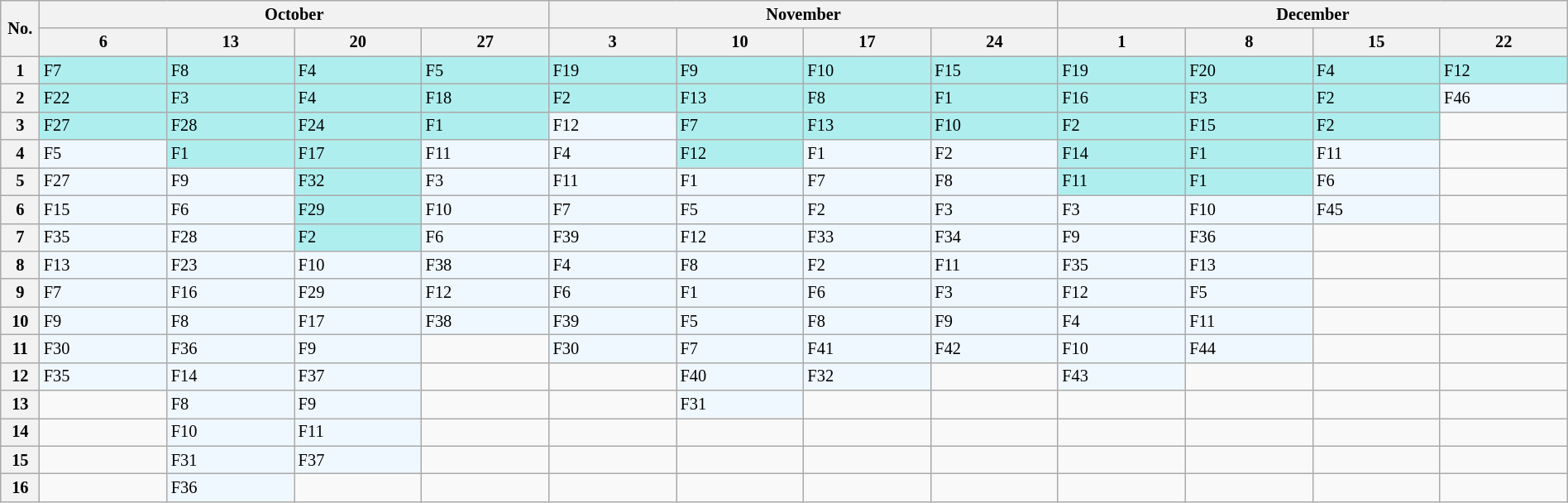<table class="wikitable" style="font-size: 85%; width: 100%">
<tr>
<th rowspan=2 width=25>No.</th>
<th colspan=4>October</th>
<th colspan=4>November</th>
<th colspan=4>December</th>
</tr>
<tr>
<th>6</th>
<th>13</th>
<th>20</th>
<th>27</th>
<th>3</th>
<th>10</th>
<th>17</th>
<th>24</th>
<th>1</th>
<th>8</th>
<th>15</th>
<th>22</th>
</tr>
<tr>
<th>1</th>
<td style="background:#afeeee;"> F7</td>
<td style="background:#afeeee;"> F8</td>
<td style="background:#afeeee;"> F4</td>
<td style="background:#afeeee;"> F5</td>
<td style="background:#afeeee;"> F19</td>
<td style="background:#afeeee;"> F9</td>
<td style="background:#afeeee;"> F10</td>
<td style="background:#afeeee;"> F15</td>
<td style="background:#afeeee;"> F19</td>
<td style="background:#afeeee;"> F20</td>
<td style="background:#afeeee;"> F4</td>
<td style="background:#afeeee;"> F12</td>
</tr>
<tr>
<th>2</th>
<td style="background:#afeeee;"> F22</td>
<td style="background:#afeeee;"> F3</td>
<td style="background:#afeeee;"> F4</td>
<td style="background:#afeeee;"> F18</td>
<td style="background:#afeeee;"> F2</td>
<td style="background:#afeeee;"> F13</td>
<td style="background:#afeeee;"> F8</td>
<td style="background:#afeeee;"> F1</td>
<td style="background:#afeeee;"> F16</td>
<td style="background:#afeeee;"> F3</td>
<td style="background:#afeeee;"> F2</td>
<td style="background:#f0f8ff;"> F46</td>
</tr>
<tr>
<th>3</th>
<td style="background:#afeeee;"> F27</td>
<td style="background:#afeeee;"> F28</td>
<td style="background:#afeeee;"> F24</td>
<td style="background:#afeeee;"> F1</td>
<td style="background:#f0f8ff;"> F12</td>
<td style="background:#afeeee;"> F7</td>
<td style="background:#afeeee;"> F13</td>
<td style="background:#afeeee;"> F10</td>
<td style="background:#afeeee;"> F2</td>
<td style="background:#afeeee;"> F15</td>
<td style="background:#afeeee;"> F2</td>
<td></td>
</tr>
<tr>
<th>4</th>
<td style="background:#f0f8ff;"> F5</td>
<td style="background:#afeeee;"> F1</td>
<td style="background:#afeeee;"> F17</td>
<td style="background:#f0f8ff;"> F11</td>
<td style="background:#f0f8ff;"> F4</td>
<td style="background:#afeeee;"> F12</td>
<td style="background:#f0f8ff;"> F1</td>
<td style="background:#f0f8ff;"> F2</td>
<td style="background:#afeeee;"> F14</td>
<td style="background:#afeeee;"> F1</td>
<td style="background:#f0f8ff;"> F11</td>
<td></td>
</tr>
<tr>
<th>5</th>
<td style="background:#f0f8ff;"> F27</td>
<td style="background:#f0f8ff;"> F9</td>
<td style="background:#afeeee;"> F32</td>
<td style="background:#f0f8ff;"> F3</td>
<td style="background:#f0f8ff;"> F11</td>
<td style="background:#f0f8ff;"> F1</td>
<td style="background:#f0f8ff;"> F7</td>
<td style="background:#f0f8ff;"> F8</td>
<td style="background:#afeeee;"> F11</td>
<td style="background:#afeeee;"> F1</td>
<td style="background:#f0f8ff;"> F6</td>
<td></td>
</tr>
<tr>
<th>6</th>
<td style="background:#f0f8ff;"> F15</td>
<td style="background:#f0f8ff;"> F6</td>
<td style="background:#afeeee;"> F29</td>
<td style="background:#f0f8ff;"> F10</td>
<td style="background:#f0f8ff;"> F7</td>
<td style="background:#f0f8ff;"> F5</td>
<td style="background:#f0f8ff;"> F2</td>
<td style="background:#f0f8ff;"> F3</td>
<td style="background:#f0f8ff;"> F3</td>
<td style="background:#f0f8ff;"> F10</td>
<td style="background:#f0f8ff;"> F45</td>
<td></td>
</tr>
<tr>
<th>7</th>
<td style="background:#f0f8ff;"> F35</td>
<td style="background:#f0f8ff;"> F28</td>
<td style="background:#afeeee;"> F2</td>
<td style="background:#f0f8ff;"> F6</td>
<td style="background:#f0f8ff;"> F39</td>
<td style="background:#f0f8ff;"> F12</td>
<td style="background:#f0f8ff;"> F33</td>
<td style="background:#f0f8ff;"> F34</td>
<td style="background:#f0f8ff;"> F9</td>
<td style="background:#f0f8ff;"> F36</td>
<td></td>
<td></td>
</tr>
<tr>
<th>8</th>
<td style="background:#f0f8ff;"> F13</td>
<td style="background:#f0f8ff;"> F23</td>
<td style="background:#f0f8ff;"> F10</td>
<td style="background:#f0f8ff;"> F38</td>
<td style="background:#f0f8ff;"> F4</td>
<td style="background:#f0f8ff;"> F8</td>
<td style="background:#f0f8ff;"> F2</td>
<td style="background:#f0f8ff;"> F11</td>
<td style="background:#f0f8ff;"> F35</td>
<td style="background:#f0f8ff;"> F13</td>
<td></td>
<td></td>
</tr>
<tr>
<th>9</th>
<td style="background:#f0f8ff;"> F7</td>
<td style="background:#f0f8ff;"> F16</td>
<td style="background:#f0f8ff;"> F29</td>
<td style="background:#f0f8ff;"> F12</td>
<td style="background:#f0f8ff;"> F6</td>
<td style="background:#f0f8ff;"> F1</td>
<td style="background:#f0f8ff;"> F6</td>
<td style="background:#f0f8ff;"> F3</td>
<td style="background:#f0f8ff;"> F12</td>
<td style="background:#f0f8ff;"> F5</td>
<td></td>
<td></td>
</tr>
<tr>
<th>10</th>
<td style="background:#f0f8ff;"> F9</td>
<td style="background:#f0f8ff;"> F8</td>
<td style="background:#f0f8ff;"> F17</td>
<td style="background:#f0f8ff;"> F38</td>
<td style="background:#f0f8ff;"> F39</td>
<td style="background:#f0f8ff;"> F5</td>
<td style="background:#f0f8ff;"> F8</td>
<td style="background:#f0f8ff;"> F9</td>
<td style="background:#f0f8ff;"> F4</td>
<td style="background:#f0f8ff;"> F11</td>
<td></td>
<td></td>
</tr>
<tr>
<th>11</th>
<td style="background:#f0f8ff;"> F30</td>
<td style="background:#f0f8ff;"> F36</td>
<td style="background:#f0f8ff;"> F9</td>
<td></td>
<td style="background:#f0f8ff;"> F30</td>
<td style="background:#f0f8ff;"> F7</td>
<td style="background:#f0f8ff;"> F41</td>
<td style="background:#f0f8ff;"> F42</td>
<td style="background:#f0f8ff;"> F10</td>
<td style="background:#f0f8ff;"> F44</td>
<td></td>
<td></td>
</tr>
<tr>
<th>12</th>
<td style="background:#f0f8ff;"> F35</td>
<td style="background:#f0f8ff;"> F14</td>
<td style="background:#f0f8ff;"> F37</td>
<td></td>
<td></td>
<td style="background:#f0f8ff;"> F40</td>
<td style="background:#f0f8ff;"> F32</td>
<td></td>
<td style="background:#f0f8ff;"> F43</td>
<td></td>
<td></td>
<td></td>
</tr>
<tr>
<th>13</th>
<td></td>
<td style="background:#f0f8ff;"> F8</td>
<td style="background:#f0f8ff;"> F9</td>
<td></td>
<td></td>
<td style="background:#f0f8ff;"> F31</td>
<td></td>
<td></td>
<td></td>
<td></td>
<td></td>
<td></td>
</tr>
<tr>
<th>14</th>
<td></td>
<td style="background:#f0f8ff;"> F10</td>
<td style="background:#f0f8ff;"> F11</td>
<td></td>
<td></td>
<td></td>
<td></td>
<td></td>
<td></td>
<td></td>
<td></td>
<td></td>
</tr>
<tr>
<th>15</th>
<td></td>
<td style="background:#f0f8ff;"> F31</td>
<td style="background:#f0f8ff;"> F37</td>
<td></td>
<td></td>
<td></td>
<td></td>
<td></td>
<td></td>
<td></td>
<td></td>
<td></td>
</tr>
<tr>
<th>16</th>
<td></td>
<td style="background:#f0f8ff;"> F36</td>
<td></td>
<td></td>
<td></td>
<td></td>
<td></td>
<td></td>
<td></td>
<td></td>
<td></td>
<td></td>
</tr>
</table>
